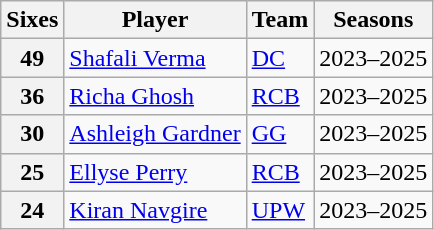<table class="wikitable">
<tr>
<th>Sixes</th>
<th>Player</th>
<th>Team</th>
<th>Seasons</th>
</tr>
<tr>
<th scope="row" style="text-align:center;">49</th>
<td><a href='#'>Shafali Verma</a></td>
<td><a href='#'>DC</a></td>
<td>2023–2025</td>
</tr>
<tr>
<th scope="row" style="text-align:center;">36</th>
<td><a href='#'>Richa Ghosh</a></td>
<td><a href='#'>RCB</a></td>
<td>2023–2025</td>
</tr>
<tr>
<th scope="row" style="text-align:center;">30</th>
<td><a href='#'>Ashleigh Gardner</a></td>
<td><a href='#'>GG</a></td>
<td>2023–2025</td>
</tr>
<tr>
<th scope="row" style="text-align:center;">25</th>
<td><a href='#'>Ellyse Perry</a></td>
<td><a href='#'>RCB</a></td>
<td>2023–2025</td>
</tr>
<tr>
<th scope="row" style="text-align:center;">24</th>
<td><a href='#'>Kiran Navgire</a></td>
<td><a href='#'>UPW</a></td>
<td>2023–2025</td>
</tr>
</table>
